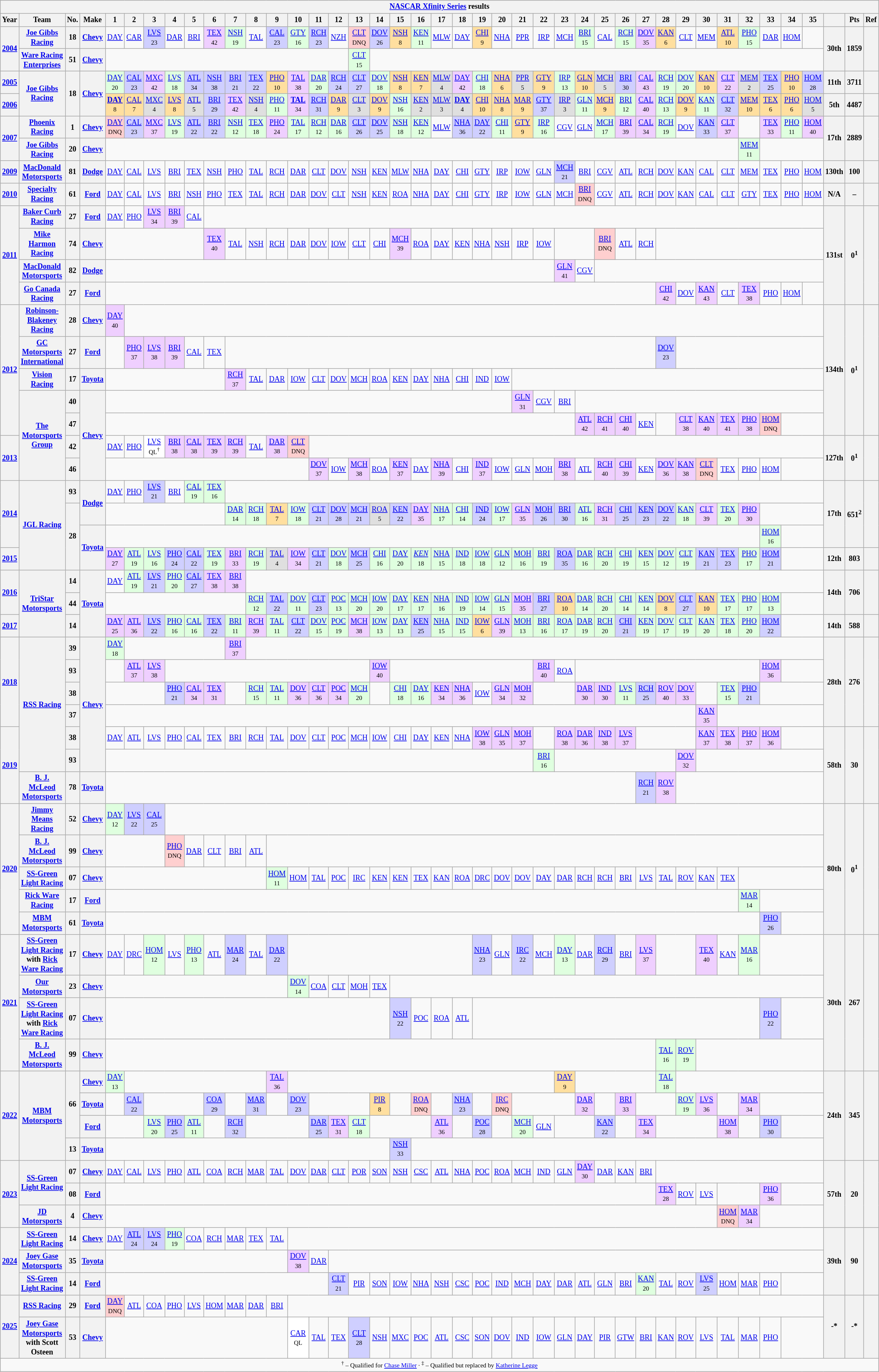<table class="wikitable" style="text-align:center; font-size:75%">
<tr>
<th colspan=42><a href='#'>NASCAR Xfinity Series</a> results</th>
</tr>
<tr>
<th>Year</th>
<th>Team</th>
<th>No.</th>
<th>Make</th>
<th>1</th>
<th>2</th>
<th>3</th>
<th>4</th>
<th>5</th>
<th>6</th>
<th>7</th>
<th>8</th>
<th>9</th>
<th>10</th>
<th>11</th>
<th>12</th>
<th>13</th>
<th>14</th>
<th>15</th>
<th>16</th>
<th>17</th>
<th>18</th>
<th>19</th>
<th>20</th>
<th>21</th>
<th>22</th>
<th>23</th>
<th>24</th>
<th>25</th>
<th>26</th>
<th>27</th>
<th>28</th>
<th>29</th>
<th>30</th>
<th>31</th>
<th>32</th>
<th>33</th>
<th>34</th>
<th>35</th>
<th></th>
<th>Pts</th>
<th>Ref</th>
</tr>
<tr>
<th rowspan=2><a href='#'>2004</a></th>
<th><a href='#'>Joe Gibbs Racing</a></th>
<th>18</th>
<th><a href='#'>Chevy</a></th>
<td><a href='#'>DAY</a></td>
<td><a href='#'>CAR</a></td>
<td style="background:#CFCFFF;"><a href='#'>LVS</a><br><small>23</small></td>
<td><a href='#'>DAR</a></td>
<td><a href='#'>BRI</a></td>
<td style="background:#EFCFFF;"><a href='#'>TEX</a><br><small>42</small></td>
<td style="background:#DFFFDF;"><a href='#'>NSH</a><br><small>19</small></td>
<td><a href='#'>TAL</a></td>
<td style="background:#CFCFFF;"><a href='#'>CAL</a><br><small>23</small></td>
<td style="background:#DFFFDF;"><a href='#'>GTY</a><br><small>16</small></td>
<td style="background:#CFCFFF;"><a href='#'>RCH</a><br><small>23</small></td>
<td><a href='#'>NZH</a></td>
<td style="background:#FFCFCF;"><a href='#'>CLT</a><br><small>DNQ</small></td>
<td style="background:#CFCFFF;"><a href='#'>DOV</a><br><small>26</small></td>
<td style="background:#FFDF9F;"><a href='#'>NSH</a><br><small>8</small></td>
<td style="background:#DFFFDF;"><a href='#'>KEN</a><br><small>11</small></td>
<td><a href='#'>MLW</a></td>
<td><a href='#'>DAY</a></td>
<td style="background:#FFDF9F;"><a href='#'>CHI</a><br><small>9</small></td>
<td><a href='#'>NHA</a></td>
<td><a href='#'>PPR</a></td>
<td><a href='#'>IRP</a></td>
<td><a href='#'>MCH</a></td>
<td style="background:#DFFFDF;"><a href='#'>BRI</a><br><small>15</small></td>
<td><a href='#'>CAL</a></td>
<td style="background:#DFFFDF;"><a href='#'>RCH</a><br><small>15</small></td>
<td style="background:#EFCFFF;"><a href='#'>DOV</a><br><small>35</small></td>
<td style="background:#FFDF9F;"><a href='#'>KAN</a><br><small>6</small></td>
<td><a href='#'>CLT</a></td>
<td><a href='#'>MEM</a></td>
<td style="background:#FFDF9F;"><a href='#'>ATL</a><br><small>10</small></td>
<td style="background:#DFFFDF;"><a href='#'>PHO</a><br><small>15</small></td>
<td><a href='#'>DAR</a></td>
<td><a href='#'>HOM</a></td>
<td></td>
<th rowspan=2>30th</th>
<th rowspan=2>1859</th>
<th rowspan=2></th>
</tr>
<tr>
<th><a href='#'>Ware Racing Enterprises</a></th>
<th>51</th>
<th><a href='#'>Chevy</a></th>
<td colspan=12></td>
<td style="background:#DFFFDF;"><a href='#'>CLT</a><br><small>15</small></td>
<td colspan=22></td>
</tr>
<tr>
<th><a href='#'>2005</a></th>
<th rowspan=2><a href='#'>Joe Gibbs Racing</a></th>
<th rowspan=2>18</th>
<th rowspan=2><a href='#'>Chevy</a></th>
<td style="background:#DFFFDF;"><a href='#'>DAY</a><br><small>20</small></td>
<td style="background:#CFCFFF;"><a href='#'>CAL</a><br><small>23</small></td>
<td style="background:#EFCFFF;"><a href='#'>MXC</a><br><small>42</small></td>
<td style="background:#DFFFDF;"><a href='#'>LVS</a><br><small>18</small></td>
<td style="background:#CFCFFF;"><a href='#'>ATL</a><br><small>34</small></td>
<td style="background:#CFCFFF;"><a href='#'>NSH</a><br><small>38</small></td>
<td style="background:#CFCFFF;"><a href='#'>BRI</a><br><small>21</small></td>
<td style="background:#CFCFFF;"><a href='#'>TEX</a><br><small>22</small></td>
<td style="background:#FFDF9F;"><a href='#'>PHO</a><br><small>10</small></td>
<td style="background:#EFCFFF;"><a href='#'>TAL</a><br><small>38</small></td>
<td style="background:#DFFFDF;"><a href='#'>DAR</a><br><small>20</small></td>
<td style="background:#CFCFFF;"><a href='#'>RCH</a><br><small>24</small></td>
<td style="background:#CFCFFF;"><a href='#'>CLT</a><br><small>27</small></td>
<td style="background:#DFFFDF;"><a href='#'>DOV</a><br><small>18</small></td>
<td style="background:#FFDF9F;"><a href='#'>NSH</a><br><small>8</small></td>
<td style="background:#FFDF9F;"><a href='#'>KEN</a><br><small>7</small></td>
<td style="background:#DFDFDF;"><a href='#'>MLW</a><br><small>4</small></td>
<td style="background:#EFCFFF;"><a href='#'>DAY</a><br><small>42</small></td>
<td style="background:#DFFFDF;"><a href='#'>CHI</a><br><small>18</small></td>
<td style="background:#FFDF9F;"><a href='#'>NHA</a><br><small>6</small></td>
<td style="background:#DFDFDF;"><a href='#'>PPR</a><br><small>5</small></td>
<td style="background:#FFDF9F;"><a href='#'>GTY</a><br><small>9</small></td>
<td style="background:#DFFFDF;"><a href='#'>IRP</a><br><small>13</small></td>
<td style="background:#FFDF9F;"><a href='#'>GLN</a><br><small>10</small></td>
<td style="background:#DFDFDF;"><a href='#'>MCH</a><br><small>5</small></td>
<td style="background:#CFCFFF;"><a href='#'>BRI</a><br><small>30</small></td>
<td style="background:#EFCFFF;"><a href='#'>CAL</a><br><small>43</small></td>
<td style="background:#DFFFDF;"><a href='#'>RCH</a><br><small>19</small></td>
<td style="background:#DFFFDF;"><a href='#'>DOV</a><br><small>20</small></td>
<td style="background:#FFDF9F;"><a href='#'>KAN</a><br><small>10</small></td>
<td style="background:#EFCFFF;"><a href='#'>CLT</a><br><small>22</small></td>
<td style="background:#DFDFDF;"><a href='#'>MEM</a><br><small>2</small></td>
<td style="background:#CFCFFF;"><a href='#'>TEX</a><br><small>25</small></td>
<td style="background:#FFDF9F;"><a href='#'>PHO</a><br><small>10</small></td>
<td style="background:#CFCFFF;"><a href='#'>HOM</a><br><small>28</small></td>
<th>11th</th>
<th>3711</th>
<th></th>
</tr>
<tr>
<th><a href='#'>2006</a></th>
<td style="background:#FFDF9F;"><strong><a href='#'>DAY</a></strong><br><small>8</small></td>
<td style="background:#FFDF9F;"><a href='#'>CAL</a><br><small>7</small></td>
<td style="background:#DFDFDF;"><a href='#'>MXC</a><br><small>4</small></td>
<td style="background:#FFDF9F;"><a href='#'>LVS</a><br><small>8</small></td>
<td style="background:#DFDFDF;"><a href='#'>ATL</a><br><small>5</small></td>
<td style="background:#CFCFFF;"><a href='#'>BRI</a><br><small>29</small></td>
<td style="background:#EFCFFF;"><a href='#'>TEX</a><br><small>42</small></td>
<td style="background:#DFDFDF;"><a href='#'>NSH</a><br><small>4</small></td>
<td style="background:#DFFFDF;"><a href='#'>PHO</a><br><small>11</small></td>
<td style="background:#EFCFFF;"><strong><a href='#'>TAL</a></strong><br><small>34</small></td>
<td style="background:#CFCFFF;"><a href='#'>RCH</a><br><small>31</small></td>
<td style="background:#FFDF9F;"><a href='#'>DAR</a><br><small>9</small></td>
<td style="background:#DFDFDF;"><a href='#'>CLT</a><br><small>3</small></td>
<td style="background:#FFDF9F;"><a href='#'>DOV</a><br><small>9</small></td>
<td style="background:#DFFFDF;"><a href='#'>NSH</a><br><small>16</small></td>
<td style="background:#DFDFDF;"><a href='#'>KEN</a><br><small>2</small></td>
<td style="background:#DFDFDF;"><a href='#'>MLW</a><br><small>3</small></td>
<td style="background:#DFDFDF;"><strong><a href='#'>DAY</a></strong><br><small>4</small></td>
<td style="background:#FFDF9F;"><a href='#'>CHI</a><br><small>10</small></td>
<td style="background:#FFDF9F;"><a href='#'>NHA</a><br><small>8</small></td>
<td style="background:#FFDF9F;"><a href='#'>MAR</a><br><small>9</small></td>
<td style="background:#CFCFFF;"><a href='#'>GTY</a><br><small>37</small></td>
<td style="background:#DFDFDF;"><a href='#'>IRP</a><br><small>3</small></td>
<td style="background:#DFFFDF;"><a href='#'>GLN</a><br><small>11</small></td>
<td style="background:#FFDF9F;"><a href='#'>MCH</a><br><small>9</small></td>
<td style="background:#DFFFDF;"><a href='#'>BRI</a><br><small>12</small></td>
<td style="background:#EFCFFF;"><a href='#'>CAL</a><br><small>40</small></td>
<td style="background:#DFFFDF;"><a href='#'>RCH</a><br><small>13</small></td>
<td style="background:#FFDF9F;"><a href='#'>DOV</a><br><small>9</small></td>
<td style="background:#DFFFDF;"><a href='#'>KAN</a><br><small>11</small></td>
<td style="background:#CFCFFF;"><a href='#'>CLT</a><br><small>32</small></td>
<td style="background:#FFDF9F;"><a href='#'>MEM</a><br><small>10</small></td>
<td style="background:#FFDF9F;"><a href='#'>TEX</a><br><small>6</small></td>
<td style="background:#FFDF9F;"><a href='#'>PHO</a><br><small>6</small></td>
<td style="background:#DFDFDF;"><a href='#'>HOM</a><br><small>5</small></td>
<th>5th</th>
<th>4487</th>
<th></th>
</tr>
<tr>
<th rowspan=2><a href='#'>2007</a></th>
<th><a href='#'>Phoenix Racing</a></th>
<th>1</th>
<th><a href='#'>Chevy</a></th>
<td style="background:#FFCFCF;"><a href='#'>DAY</a><br><small>DNQ</small></td>
<td style="background:#CFCFFF;"><a href='#'>CAL</a><br><small>23</small></td>
<td style="background:#EFCFFF;"><a href='#'>MXC</a><br><small>37</small></td>
<td style="background:#DFFFDF;"><a href='#'>LVS</a><br><small>19</small></td>
<td style="background:#CFCFFF;"><a href='#'>ATL</a><br><small>22</small></td>
<td style="background:#CFCFFF;"><a href='#'>BRI</a><br><small>22</small></td>
<td style="background:#DFFFDF;"><a href='#'>NSH</a><br><small>12</small></td>
<td style="background:#DFFFDF;"><a href='#'>TEX</a><br><small>18</small></td>
<td style="background:#EFCFFF;"><a href='#'>PHO</a><br><small>24</small></td>
<td style="background:#DFFFDF;"><a href='#'>TAL</a><br><small>17</small></td>
<td style="background:#DFFFDF;"><a href='#'>RCH</a><br><small>12</small></td>
<td style="background:#DFFFDF;"><a href='#'>DAR</a><br><small>16</small></td>
<td style="background:#CFCFFF;"><a href='#'>CLT</a><br><small>26</small></td>
<td style="background:#CFCFFF;"><a href='#'>DOV</a><br><small>25</small></td>
<td style="background:#DFFFDF;"><a href='#'>NSH</a><br><small>18</small></td>
<td style="background:#DFFFDF;"><a href='#'>KEN</a><br><small>12</small></td>
<td><a href='#'>MLW</a></td>
<td style="background:#CFCFFF;"><a href='#'>NHA</a><br><small>36</small></td>
<td style="background:#CFCFFF;"><a href='#'>DAY</a><br><small>22</small></td>
<td style="background:#DFFFDF;"><a href='#'>CHI</a><br><small>11</small></td>
<td style="background:#FFDF9F;"><a href='#'>GTY</a><br><small>9</small></td>
<td style="background:#DFFFDF;"><a href='#'>IRP</a><br><small>16</small></td>
<td><a href='#'>CGV</a></td>
<td><a href='#'>GLN</a></td>
<td style="background:#DFFFDF;"><a href='#'>MCH</a><br><small>17</small></td>
<td style="background:#EFCFFF;"><a href='#'>BRI</a><br><small>39</small></td>
<td style="background:#EFCFFF;"><a href='#'>CAL</a><br><small>34</small></td>
<td style="background:#DFFFDF;"><a href='#'>RCH</a><br><small>19</small></td>
<td><a href='#'>DOV</a></td>
<td style="background:#CFCFFF;"><a href='#'>KAN</a><br><small>33</small></td>
<td style="background:#EFCFFF;"><a href='#'>CLT</a><br><small>37</small></td>
<td></td>
<td style="background:#EFCFFF;"><a href='#'>TEX</a><br><small>33</small></td>
<td style="background:#DFFFDF;"><a href='#'>PHO</a><br><small>11</small></td>
<td style="background:#EFCFFF;"><a href='#'>HOM</a><br><small>40</small></td>
<th rowspan=2>17th</th>
<th rowspan=2>2889</th>
<th rowspan=2></th>
</tr>
<tr>
<th><a href='#'>Joe Gibbs Racing</a></th>
<th>20</th>
<th><a href='#'>Chevy</a></th>
<td colspan=31></td>
<td style="background:#DFFFDF;"><a href='#'>MEM</a><br><small>11</small></td>
<td colspan=3></td>
</tr>
<tr>
<th><a href='#'>2009</a></th>
<th><a href='#'>MacDonald Motorsports</a></th>
<th>81</th>
<th><a href='#'>Dodge</a></th>
<td><a href='#'>DAY</a></td>
<td><a href='#'>CAL</a></td>
<td><a href='#'>LVS</a></td>
<td><a href='#'>BRI</a></td>
<td><a href='#'>TEX</a></td>
<td><a href='#'>NSH</a></td>
<td><a href='#'>PHO</a></td>
<td><a href='#'>TAL</a></td>
<td><a href='#'>RCH</a></td>
<td><a href='#'>DAR</a></td>
<td><a href='#'>CLT</a></td>
<td><a href='#'>DOV</a></td>
<td><a href='#'>NSH</a></td>
<td><a href='#'>KEN</a></td>
<td><a href='#'>MLW</a></td>
<td><a href='#'>NHA</a></td>
<td><a href='#'>DAY</a></td>
<td><a href='#'>CHI</a></td>
<td><a href='#'>GTY</a></td>
<td><a href='#'>IRP</a></td>
<td><a href='#'>IOW</a></td>
<td><a href='#'>GLN</a></td>
<td style="background:#CFCFFF;"><a href='#'>MCH</a><br><small>21</small></td>
<td><a href='#'>BRI</a></td>
<td><a href='#'>CGV</a></td>
<td><a href='#'>ATL</a></td>
<td><a href='#'>RCH</a></td>
<td><a href='#'>DOV</a></td>
<td><a href='#'>KAN</a></td>
<td><a href='#'>CAL</a></td>
<td><a href='#'>CLT</a></td>
<td><a href='#'>MEM</a></td>
<td><a href='#'>TEX</a></td>
<td><a href='#'>PHO</a></td>
<td><a href='#'>HOM</a></td>
<th>130th</th>
<th>100</th>
<th></th>
</tr>
<tr>
<th><a href='#'>2010</a></th>
<th><a href='#'>Specialty Racing</a></th>
<th>61</th>
<th><a href='#'>Ford</a></th>
<td><a href='#'>DAY</a></td>
<td><a href='#'>CAL</a></td>
<td><a href='#'>LVS</a></td>
<td><a href='#'>BRI</a></td>
<td><a href='#'>NSH</a></td>
<td><a href='#'>PHO</a></td>
<td><a href='#'>TEX</a></td>
<td><a href='#'>TAL</a></td>
<td><a href='#'>RCH</a></td>
<td><a href='#'>DAR</a></td>
<td><a href='#'>DOV</a></td>
<td><a href='#'>CLT</a></td>
<td><a href='#'>NSH</a></td>
<td><a href='#'>KEN</a></td>
<td><a href='#'>ROA</a></td>
<td><a href='#'>NHA</a></td>
<td><a href='#'>DAY</a></td>
<td><a href='#'>CHI</a></td>
<td><a href='#'>GTY</a></td>
<td><a href='#'>IRP</a></td>
<td><a href='#'>IOW</a></td>
<td><a href='#'>GLN</a></td>
<td><a href='#'>MCH</a></td>
<td style="background:#FFCFCF;"><a href='#'>BRI</a><br><small>DNQ</small></td>
<td><a href='#'>CGV</a></td>
<td><a href='#'>ATL</a></td>
<td><a href='#'>RCH</a></td>
<td><a href='#'>DOV</a></td>
<td><a href='#'>KAN</a></td>
<td><a href='#'>CAL</a></td>
<td><a href='#'>CLT</a></td>
<td><a href='#'>GTY</a></td>
<td><a href='#'>TEX</a></td>
<td><a href='#'>PHO</a></td>
<td><a href='#'>HOM</a></td>
<th>N/A</th>
<th>–</th>
<th></th>
</tr>
<tr>
<th rowspan=4><a href='#'>2011</a></th>
<th><a href='#'>Baker Curb Racing</a></th>
<th>27</th>
<th><a href='#'>Ford</a></th>
<td><a href='#'>DAY</a></td>
<td><a href='#'>PHO</a></td>
<td style="background:#EFCFFF;"><a href='#'>LVS</a><br><small>34</small></td>
<td style="background:#EFCFFF;"><a href='#'>BRI</a><br><small>39</small></td>
<td><a href='#'>CAL</a></td>
<td colspan=30></td>
<th rowspan=4>131st</th>
<th rowspan=4>0<sup>1</sup></th>
<th rowspan=4></th>
</tr>
<tr>
<th><a href='#'>Mike Harmon Racing</a></th>
<th>74</th>
<th><a href='#'>Chevy</a></th>
<td colspan=5></td>
<td style="background:#EFCFFF;"><a href='#'>TEX</a><br><small>40</small></td>
<td><a href='#'>TAL</a></td>
<td><a href='#'>NSH</a></td>
<td><a href='#'>RCH</a></td>
<td><a href='#'>DAR</a></td>
<td><a href='#'>DOV</a></td>
<td><a href='#'>IOW</a></td>
<td><a href='#'>CLT</a></td>
<td><a href='#'>CHI</a></td>
<td style="background:#EFCFFF;"><a href='#'>MCH</a><br><small>39</small></td>
<td><a href='#'>ROA</a></td>
<td><a href='#'>DAY</a></td>
<td><a href='#'>KEN</a></td>
<td><a href='#'>NHA</a></td>
<td><a href='#'>NSH</a></td>
<td><a href='#'>IRP</a></td>
<td><a href='#'>IOW</a></td>
<td colspan=2></td>
<td style="background:#FFCFCF;"><a href='#'>BRI</a><br><small>DNQ</small></td>
<td><a href='#'>ATL</a></td>
<td><a href='#'>RCH</a></td>
<td colspan=8></td>
</tr>
<tr>
<th><a href='#'>MacDonald Motorsports</a></th>
<th>82</th>
<th><a href='#'>Dodge</a></th>
<td colspan=22></td>
<td style="background:#EFCFFF;"><a href='#'>GLN</a><br><small>41</small></td>
<td><a href='#'>CGV</a></td>
<td colspan=11></td>
</tr>
<tr>
<th><a href='#'>Go Canada Racing</a></th>
<th>27</th>
<th><a href='#'>Ford</a></th>
<td colspan=27></td>
<td style="background:#EFCFFF;"><a href='#'>CHI</a><br><small>42</small></td>
<td><a href='#'>DOV</a></td>
<td style="background:#EFCFFF;"><a href='#'>KAN</a><br><small>43</small></td>
<td><a href='#'>CLT</a></td>
<td style="background:#EFCFFF;"><a href='#'>TEX</a><br><small>38</small></td>
<td><a href='#'>PHO</a></td>
<td><a href='#'>HOM</a></td>
<td></td>
</tr>
<tr>
<th rowspan=5><a href='#'>2012</a></th>
<th><a href='#'>Robinson-Blakeney Racing</a></th>
<th>28</th>
<th><a href='#'>Chevy</a></th>
<td style="background:#EFCFFF;"><a href='#'>DAY</a><br><small>40</small></td>
<td colspan=34></td>
<th rowspan=5>134th</th>
<th rowspan=5>0<sup>1</sup></th>
<th rowspan=5></th>
</tr>
<tr>
<th><a href='#'>GC Motorsports International</a></th>
<th>27</th>
<th><a href='#'>Ford</a></th>
<td></td>
<td style="background:#EFCFFF;"><a href='#'>PHO</a><br><small>37</small></td>
<td style="background:#EFCFFF;"><a href='#'>LVS</a><br><small>38</small></td>
<td style="background:#EFCFFF;"><a href='#'>BRI</a><br><small>39</small></td>
<td><a href='#'>CAL</a></td>
<td><a href='#'>TEX</a></td>
<td colspan=21></td>
<td style="background:#CFCFFF;"><a href='#'>DOV</a><br><small>23</small></td>
<td colspan=7></td>
</tr>
<tr>
<th><a href='#'>Vision Racing</a></th>
<th>17</th>
<th><a href='#'>Toyota</a></th>
<td colspan=6></td>
<td style="background:#EFCFFF;"><a href='#'>RCH</a><br><small>37</small></td>
<td><a href='#'>TAL</a></td>
<td><a href='#'>DAR</a></td>
<td><a href='#'>IOW</a></td>
<td><a href='#'>CLT</a></td>
<td><a href='#'>DOV</a></td>
<td><a href='#'>MCH</a></td>
<td><a href='#'>ROA</a></td>
<td><a href='#'>KEN</a></td>
<td><a href='#'>DAY</a></td>
<td><a href='#'>NHA</a></td>
<td><a href='#'>CHI</a></td>
<td><a href='#'>IND</a></td>
<td><a href='#'>IOW</a></td>
<td colspan=15></td>
</tr>
<tr>
<th rowspan=4><a href='#'>The Motorsports Group</a></th>
<th>40</th>
<th rowspan=4><a href='#'>Chevy</a></th>
<td colspan=20></td>
<td style="background:#EFCFFF;"><a href='#'>GLN</a><br><small>31</small></td>
<td><a href='#'>CGV</a></td>
<td><a href='#'>BRI</a></td>
<td colspan=12></td>
</tr>
<tr>
<th>47</th>
<td colspan=23></td>
<td style="background:#EFCFFF;"><a href='#'>ATL</a><br><small>42</small></td>
<td style="background:#EFCFFF;"><a href='#'>RCH</a><br><small>41</small></td>
<td style="background:#EFCFFF;"><a href='#'>CHI</a><br><small>40</small></td>
<td><a href='#'>KEN</a></td>
<td></td>
<td style="background:#EFCFFF;"><a href='#'>CLT</a><br><small>38</small></td>
<td style="background:#EFCFFF;"><a href='#'>KAN</a><br><small>40</small></td>
<td style="background:#EFCFFF;"><a href='#'>TEX</a><br><small>41</small></td>
<td style="background:#EFCFFF;"><a href='#'>PHO</a><br><small>38</small></td>
<td style="background:#FFCFCF;"><a href='#'>HOM</a><br><small>DNQ</small></td>
<td colspan=2></td>
</tr>
<tr>
<th rowspan=2><a href='#'>2013</a></th>
<th>42</th>
<td><a href='#'>DAY</a></td>
<td><a href='#'>PHO</a></td>
<td style="background:#FFFFFF;"><a href='#'>LVS</a><br><small>QL<sup>†</sup></small></td>
<td style="background:#EFCFFF;"><a href='#'>BRI</a><br><small>38</small></td>
<td style="background:#EFCFFF;"><a href='#'>CAL</a><br><small>38</small></td>
<td style="background:#EFCFFF;"><a href='#'>TEX</a><br><small>39</small></td>
<td style="background:#EFCFFF;"><a href='#'>RCH</a><br><small>39</small></td>
<td><a href='#'>TAL</a></td>
<td style="background:#EFCFFF;"><a href='#'>DAR</a><br><small>38</small></td>
<td style="background:#FFCFCF;"><a href='#'>CLT</a><br><small>DNQ</small></td>
<td colspan=25></td>
<th rowspan=2>127th</th>
<th rowspan=2>0<sup>1</sup></th>
<th rowspan=2></th>
</tr>
<tr>
<th>46</th>
<td colspan=10></td>
<td style="background:#EFCFFF;"><a href='#'>DOV</a><br><small>37</small></td>
<td><a href='#'>IOW</a></td>
<td style="background:#EFCFFF;"><a href='#'>MCH</a><br><small>38</small></td>
<td><a href='#'>ROA</a></td>
<td style="background:#EFCFFF;"><a href='#'>KEN</a><br><small>37</small></td>
<td><a href='#'>DAY</a></td>
<td style="background:#EFCFFF;"><a href='#'>NHA</a><br><small>39</small></td>
<td><a href='#'>CHI</a></td>
<td style="background:#EFCFFF;"><a href='#'>IND</a><br><small>37</small></td>
<td><a href='#'>IOW</a></td>
<td><a href='#'>GLN</a></td>
<td><a href='#'>MOH</a></td>
<td style="background:#EFCFFF;"><a href='#'>BRI</a><br><small>38</small></td>
<td><a href='#'>ATL</a></td>
<td style="background:#EFCFFF;"><a href='#'>RCH</a><br><small>40</small></td>
<td style="background:#EFCFFF;"><a href='#'>CHI</a><br><small>39</small></td>
<td><a href='#'>KEN</a></td>
<td style="background:#EFCFFF;"><a href='#'>DOV</a><br><small>36</small></td>
<td style="background:#EFCFFF;"><a href='#'>KAN</a><br><small>38</small></td>
<td style="background:#FFCFCF;"><a href='#'>CLT</a><br><small>DNQ</small></td>
<td><a href='#'>TEX</a></td>
<td><a href='#'>PHO</a></td>
<td><a href='#'>HOM</a></td>
<td colspan=2></td>
</tr>
<tr>
<th rowspan=3><a href='#'>2014</a></th>
<th rowspan=4><a href='#'>JGL Racing</a></th>
<th>93</th>
<th rowspan=2><a href='#'>Dodge</a></th>
<td><a href='#'>DAY</a></td>
<td><a href='#'>PHO</a></td>
<td style="background:#CFCFFF;"><a href='#'>LVS</a><br><small>21</small></td>
<td><a href='#'>BRI</a></td>
<td style="background:#DFFFDF;"><a href='#'>CAL</a><br><small>19</small></td>
<td style="background:#DFFFDF;"><a href='#'>TEX</a><br><small>16</small></td>
<td colspan=29></td>
<th rowspan=3>17th</th>
<th rowspan=3>651<sup>2</sup></th>
<th rowspan=3></th>
</tr>
<tr>
<th rowspan=3>28</th>
<td colspan=6></td>
<td style="background:#DFFFDF;"><a href='#'>DAR</a><br><small>14</small></td>
<td style="background:#DFFFDF;"><a href='#'>RCH</a><br><small>18</small></td>
<td style="background:#FFDF9F;"><a href='#'>TAL</a><br><small>7</small></td>
<td style="background:#DFFFDF;"><a href='#'>IOW</a><br><small>18</small></td>
<td style="background:#CFCFFF;"><a href='#'>CLT</a><br><small>21</small></td>
<td style="background:#CFCFFF;"><a href='#'>DOV</a><br><small>28</small></td>
<td style="background:#CFCFFF;"><a href='#'>MCH</a><br><small>21</small></td>
<td style="background:#DFDFDF;"><a href='#'>ROA</a><br><small>5</small></td>
<td style="background:#CFCFFF;"><a href='#'>KEN</a><br><small>22</small></td>
<td style="background:#EFCFFF;"><a href='#'>DAY</a><br><small>35</small></td>
<td style="background:#DFFFDF;"><a href='#'>NHA</a><br><small>17</small></td>
<td style="background:#DFFFDF;"><a href='#'>CHI</a><br><small>14</small></td>
<td style="background:#CFCFFF;"><a href='#'>IND</a><br><small>24</small></td>
<td style="background:#DFFFDF;"><a href='#'>IOW</a><br><small>17</small></td>
<td style="background:#EFCFFF;"><a href='#'>GLN</a><br><small>35</small></td>
<td style="background:#CFCFFF;"><a href='#'>MOH</a><br><small>26</small></td>
<td style="background:#CFCFFF;"><a href='#'>BRI</a><br><small>30</small></td>
<td style="background:#DFFFDF;"><a href='#'>ATL</a><br><small>16</small></td>
<td style="background:#EFCFFF;"><a href='#'>RCH</a><br><small>31</small></td>
<td style="background:#CFCFFF;"><a href='#'>CHI</a><br><small>25</small></td>
<td style="background:#CFCFFF;"><a href='#'>KEN</a><br><small>23</small></td>
<td style="background:#CFCFFF;"><a href='#'>DOV</a><br><small>22</small></td>
<td style="background:#DFFFDF;"><a href='#'>KAN</a><br><small>18</small></td>
<td style="background:#EFCFFF;"><a href='#'>CLT</a><br><small>39</small></td>
<td style="background:#DFFFDF;"><a href='#'>TEX</a><br><small>20</small></td>
<td style="background:#EFCFFF;"><a href='#'>PHO</a><br><small>30</small></td>
<td colspan=3></td>
</tr>
<tr>
<th rowspan=2><a href='#'>Toyota</a></th>
<td colspan=32></td>
<td style="background:#DFFFDF;"><a href='#'>HOM</a><br><small>16</small></td>
<td colspan=2></td>
</tr>
<tr>
<th><a href='#'>2015</a></th>
<td style="background:#EFCFFF;"><a href='#'>DAY</a><br><small>27</small></td>
<td style="background:#DFFFDF;"><a href='#'>ATL</a><br><small>19</small></td>
<td style="background:#DFFFDF;"><a href='#'>LVS</a><br><small>16</small></td>
<td style="background:#CFCFFF;"><a href='#'>PHO</a><br><small>24</small></td>
<td style="background:#CFCFFF;"><a href='#'>CAL</a><br><small>22</small></td>
<td style="background:#DFFFDF;"><a href='#'>TEX</a><br><small>19</small></td>
<td style="background:#EFCFFF;"><a href='#'>BRI</a><br><small>33</small></td>
<td style="background:#DFFFDF;"><a href='#'>RCH</a><br><small>19</small></td>
<td style="background:#DFDFDF;"><a href='#'>TAL</a><br><small>4</small></td>
<td style="background:#EFCFFF;"><a href='#'>IOW</a><br><small>34</small></td>
<td style="background:#CFCFFF;"><a href='#'>CLT</a><br><small>21</small></td>
<td style="background:#DFFFDF;"><a href='#'>DOV</a><br><small>18</small></td>
<td style="background:#CFCFFF;"><a href='#'>MCH</a><br><small>25</small></td>
<td style="background:#DFFFDF;"><a href='#'>CHI</a><br><small>16</small></td>
<td style="background:#DFFFDF;"><a href='#'>DAY</a><br><small>20</small></td>
<td style="background:#DFFFDF;"><em><a href='#'>KEN</a></em><br><small>18</small></td>
<td style="background:#DFFFDF;"><a href='#'>NHA</a><br><small>15</small></td>
<td style="background:#DFFFDF;"><a href='#'>IND</a><br><small>18</small></td>
<td style="background:#DFFFDF;"><a href='#'>IOW</a><br><small>18</small></td>
<td style="background:#DFFFDF;"><a href='#'>GLN</a><br><small>12</small></td>
<td style="background:#DFFFDF;"><a href='#'>MOH</a><br><small>16</small></td>
<td style="background:#DFFFDF;"><a href='#'>BRI</a><br><small>19</small></td>
<td style="background:#CFCFFF;"><a href='#'>ROA</a><br><small>35</small></td>
<td style="background:#DFFFDF;"><a href='#'>DAR</a><br><small>16</small></td>
<td style="background:#DFFFDF;"><a href='#'>RCH</a><br><small>20</small></td>
<td style="background:#DFFFDF;"><a href='#'>CHI</a><br><small>19</small></td>
<td style="background:#DFFFDF;"><a href='#'>KEN</a><br><small>15</small></td>
<td style="background:#DFFFDF;"><a href='#'>DOV</a><br><small>12</small></td>
<td style="background:#DFFFDF;"><a href='#'>CLT</a><br><small>19</small></td>
<td style="background:#CFCFFF;"><a href='#'>KAN</a><br><small>21</small></td>
<td style="background:#CFCFFF;"><a href='#'>TEX</a><br><small>23</small></td>
<td style="background:#DFFFDF;"><a href='#'>PHO</a><br><small>17</small></td>
<td style="background:#CFCFFF;"><a href='#'>HOM</a><br><small>21</small></td>
<td colspan=2></td>
<th>12th</th>
<th>803</th>
<th></th>
</tr>
<tr>
<th rowspan=2><a href='#'>2016</a></th>
<th rowspan=3><a href='#'>TriStar Motorsports</a></th>
<th>14</th>
<th rowspan=3><a href='#'>Toyota</a></th>
<td><a href='#'>DAY</a></td>
<td style="background:#DFFFDF;"><a href='#'>ATL</a><br><small>19</small></td>
<td style="background:#CFCFFF;"><a href='#'>LVS</a><br><small>21</small></td>
<td style="background:#DFFFDF;"><a href='#'>PHO</a><br><small>20</small></td>
<td style="background:#CFCFFF;"><a href='#'>CAL</a><br><small>27</small></td>
<td style="background:#EFCFFF;"><a href='#'>TEX</a><br><small>38</small></td>
<td style="background:#EFCFFF;"><a href='#'>BRI</a><br><small>38</small></td>
<td colspan=28></td>
<th rowspan=2>14th</th>
<th rowspan=2>706</th>
<th rowspan=2></th>
</tr>
<tr>
<th>44</th>
<td colspan=7></td>
<td style="background:#DFFFDF;"><a href='#'>RCH</a><br><small>12</small></td>
<td style="background:#CFCFFF;"><a href='#'>TAL</a><br><small>22</small></td>
<td style="background:#DFFFDF;"><a href='#'>DOV</a><br><small>11</small></td>
<td style="background:#CFCFFF;"><a href='#'>CLT</a><br><small>23</small></td>
<td style="background:#DFFFDF;"><a href='#'>POC</a><br><small>13</small></td>
<td style="background:#DFFFDF;"><a href='#'>MCH</a><br><small>20</small></td>
<td style="background:#DFFFDF;"><a href='#'>IOW</a><br><small>20</small></td>
<td style="background:#DFFFDF;"><a href='#'>DAY</a><br><small>17</small></td>
<td style="background:#DFFFDF;"><a href='#'>KEN</a><br><small>17</small></td>
<td style="background:#DFFFDF;"><a href='#'>NHA</a><br><small>16</small></td>
<td style="background:#DFFFDF;"><a href='#'>IND</a><br><small>19</small></td>
<td style="background:#DFFFDF;"><a href='#'>IOW</a><br><small>14</small></td>
<td style="background:#DFFFDF;"><a href='#'>GLN</a><br><small>15</small></td>
<td style="background:#EFCFFF;"><a href='#'>MOH</a><br><small>35</small></td>
<td style="background:#CFCFFF;"><a href='#'>BRI</a><br><small>27</small></td>
<td style="background:#FFDF9F;"><a href='#'>ROA</a><br><small>10</small></td>
<td style="background:#DFFFDF;"><a href='#'>DAR</a><br><small>14</small></td>
<td style="background:#DFFFDF;"><a href='#'>RCH</a><br><small>20</small></td>
<td style="background:#DFFFDF;"><a href='#'>CHI</a><br><small>14</small></td>
<td style="background:#DFFFDF;"><a href='#'>KEN</a><br><small>14</small></td>
<td style="background:#FFDF9F;"><a href='#'>DOV</a><br><small>8</small></td>
<td style="background:#CFCFFF;"><a href='#'>CLT</a><br><small>27</small></td>
<td style="background:#FFDF9F;"><a href='#'>KAN</a><br><small>10</small></td>
<td style="background:#DFFFDF;"><a href='#'>TEX</a><br><small>17</small></td>
<td style="background:#DFFFDF;"><a href='#'>PHO</a><br><small>17</small></td>
<td style="background:#DFFFDF;"><a href='#'>HOM</a><br><small>13</small></td>
<td colspan=2></td>
</tr>
<tr>
<th><a href='#'>2017</a></th>
<th>14</th>
<td style="background:#EFCFFF;"><a href='#'>DAY</a><br><small>25</small></td>
<td style="background:#EFCFFF;"><a href='#'>ATL</a><br><small>36</small></td>
<td style="background:#CFCFFF;"><a href='#'>LVS</a><br><small>22</small></td>
<td style="background:#DFFFDF;"><a href='#'>PHO</a><br><small>16</small></td>
<td style="background:#DFFFDF;"><a href='#'>CAL</a><br><small>16</small></td>
<td style="background:#CFCFFF;"><a href='#'>TEX</a><br><small>22</small></td>
<td style="background:#DFFFDF;"><a href='#'>BRI</a><br><small>11</small></td>
<td style="background:#EFCFFF;"><a href='#'>RCH</a><br><small>39</small></td>
<td style="background:#DFFFDF;"><a href='#'>TAL</a><br><small>11</small></td>
<td style="background:#CFCFFF;"><a href='#'>CLT</a><br><small>22</small></td>
<td style="background:#DFFFDF;"><a href='#'>DOV</a><br><small>15</small></td>
<td style="background:#DFFFDF;"><a href='#'>POC</a><br><small>19</small></td>
<td style="background:#EFCFFF;"><a href='#'>MCH</a><br><small>38</small></td>
<td style="background:#DFFFDF;"><a href='#'>IOW</a><br><small>13</small></td>
<td style="background:#DFFFDF;"><a href='#'>DAY</a><br><small>13</small></td>
<td style="background:#CFCFFF;"><a href='#'>KEN</a><br><small>25</small></td>
<td style="background:#DFFFDF;"><a href='#'>NHA</a><br><small>15</small></td>
<td style="background:#DFFFDF;"><a href='#'>IND</a><br><small>15</small></td>
<td style="background:#FFDF9F;"><a href='#'>IOW</a><br><small>6</small></td>
<td style="background:#EFCFFF;"><a href='#'>GLN</a><br><small>39</small></td>
<td style="background:#DFFFDF;"><a href='#'>MOH</a><br><small>13</small></td>
<td style="background:#DFFFDF;"><a href='#'>BRI</a><br><small>16</small></td>
<td style="background:#DFFFDF;"><a href='#'>ROA</a><br><small>17</small></td>
<td style="background:#DFFFDF;"><a href='#'>DAR</a><br><small>19</small></td>
<td style="background:#DFFFDF;"><a href='#'>RCH</a><br><small>20</small></td>
<td style="background:#CFCFFF;"><a href='#'>CHI</a><br><small>21</small></td>
<td style="background:#DFFFDF;"><a href='#'>KEN</a><br><small>19</small></td>
<td style="background:#DFFFDF;"><a href='#'>DOV</a><br><small>17</small></td>
<td style="background:#DFFFDF;"><a href='#'>CLT</a><br><small>19</small></td>
<td style="background:#DFFFDF;"><a href='#'>KAN</a><br><small>20</small></td>
<td style="background:#DFFFDF;"><a href='#'>TEX</a><br><small>18</small></td>
<td style="background:#DFFFDF;"><a href='#'>PHO</a><br><small>20</small></td>
<td style="background:#CFCFFF;"><a href='#'>HOM</a><br><small>22</small></td>
<td colspan=2></td>
<th>14th</th>
<th>588</th>
<th></th>
</tr>
<tr>
<th rowspan=4><a href='#'>2018</a></th>
<th rowspan=6><a href='#'>RSS Racing</a></th>
<th>39</th>
<th rowspan=6><a href='#'>Chevy</a></th>
<td style="background:#DFFFDF;"><a href='#'>DAY</a><br><small>18</small></td>
<td colspan=5></td>
<td style="background:#EFCFFF;"><a href='#'>BRI</a><br><small>37</small></td>
<td colspan=28></td>
<th rowspan=4>28th</th>
<th rowspan=4>276</th>
<th rowspan=4></th>
</tr>
<tr>
<th>93</th>
<td></td>
<td style="background:#EFCFFF;"><a href='#'>ATL</a><br><small>37</small></td>
<td style="background:#EFCFFF;"><a href='#'>LVS</a><br><small>38</small></td>
<td colspan=10></td>
<td style="background:#EFCFFF;"><a href='#'>IOW</a><br><small>40</small></td>
<td colspan=7></td>
<td style="background:#EFCFFF;"><a href='#'>BRI</a><br><small>40</small></td>
<td><a href='#'>ROA</a></td>
<td colspan=9></td>
<td style="background:#EFCFFF;"><a href='#'>HOM</a><br><small>36</small></td>
<td colspan=2></td>
</tr>
<tr>
<th>38</th>
<td colspan=3></td>
<td style="background:#CFCFFF;"><a href='#'>PHO</a><br><small>21</small></td>
<td style="background:#EFCFFF;"><a href='#'>CAL</a><br><small>34</small></td>
<td style="background:#EFCFFF;"><a href='#'>TEX</a><br><small>31</small></td>
<td></td>
<td style="background:#DFFFDF;"><a href='#'>RCH</a><br><small>15</small></td>
<td style="background:#DFFFDF;"><a href='#'>TAL</a><br><small>11</small></td>
<td style="background:#EFCFFF;"><a href='#'>DOV</a><br><small>36</small></td>
<td style="background:#EFCFFF;"><a href='#'>CLT</a><br><small>36</small></td>
<td style="background:#EFCFFF;"><a href='#'>POC</a><br><small>34</small></td>
<td style="background:#DFFFDF;"><a href='#'>MCH</a><br><small>20</small></td>
<td></td>
<td style="background:#DFFFDF;"><a href='#'>CHI</a><br><small>18</small></td>
<td style="background:#DFFFDF;"><a href='#'>DAY</a><br><small>16</small></td>
<td style="background:#EFCFFF;"><a href='#'>KEN</a><br><small>34</small></td>
<td style="background:#EFCFFF;"><a href='#'>NHA</a><br><small>36</small></td>
<td><a href='#'>IOW</a></td>
<td style="background:#EFCFFF;"><a href='#'>GLN</a><br><small>34</small></td>
<td style="background:#EFCFFF;"><a href='#'>MOH</a><br><small>32</small></td>
<td colspan=2></td>
<td style="background:#EFCFFF;"><a href='#'>DAR</a><br><small>30</small></td>
<td style="background:#EFCFFF;"><a href='#'>IND</a><br><small>30</small></td>
<td style="background:#DFFFDF;"><a href='#'>LVS</a><br><small>11</small></td>
<td style="background:#CFCFFF;"><a href='#'>RCH</a><br><small>25</small></td>
<td style="background:#EFCFFF;"><a href='#'>ROV</a><br><small>40</small></td>
<td style="background:#EFCFFF;"><a href='#'>DOV</a><br><small>33</small></td>
<td></td>
<td style="background:#DFFFDF;"><a href='#'>TEX</a><br><small>15</small></td>
<td style="background:#CFCFFF;"><a href='#'>PHO</a><br><small>21</small></td>
<td colspan=3></td>
</tr>
<tr>
<th>37</th>
<td colspan=29></td>
<td style="background:#EFCFFF;"><a href='#'>KAN</a><br><small>35</small></td>
<td colspan=5></td>
</tr>
<tr>
<th rowspan=3><a href='#'>2019</a></th>
<th>38</th>
<td><a href='#'>DAY</a></td>
<td><a href='#'>ATL</a></td>
<td><a href='#'>LVS</a></td>
<td><a href='#'>PHO</a></td>
<td><a href='#'>CAL</a></td>
<td><a href='#'>TEX</a></td>
<td><a href='#'>BRI</a></td>
<td><a href='#'>RCH</a></td>
<td><a href='#'>TAL</a></td>
<td><a href='#'>DOV</a></td>
<td><a href='#'>CLT</a></td>
<td><a href='#'>POC</a></td>
<td><a href='#'>MCH</a></td>
<td><a href='#'>IOW</a></td>
<td><a href='#'>CHI</a></td>
<td><a href='#'>DAY</a></td>
<td><a href='#'>KEN</a></td>
<td><a href='#'>NHA</a></td>
<td style="background:#EFCFFF;"><a href='#'>IOW</a><br><small>38</small></td>
<td style="background:#EFCFFF;"><a href='#'>GLN</a><br><small>35</small></td>
<td style="background:#EFCFFF;"><a href='#'>MOH</a><br><small>37</small></td>
<td></td>
<td style="background:#EFCFFF;"><a href='#'>ROA</a><br><small>38</small></td>
<td style="background:#EFCFFF;"><a href='#'>DAR</a><br><small>36</small></td>
<td style="background:#EFCFFF;"><a href='#'>IND</a><br><small>38</small></td>
<td style="background:#EFCFFF;"><a href='#'>LVS</a><br><small>37</small></td>
<td colspan=3></td>
<td style="background:#EFCFFF;"><a href='#'>KAN</a><br><small>37</small></td>
<td style="background:#EFCFFF;"><a href='#'>TEX</a><br><small>38</small></td>
<td style="background:#EFCFFF;"><a href='#'>PHO</a><br><small>37</small></td>
<td style="background:#EFCFFF;"><a href='#'>HOM</a><br><small>36</small></td>
<td colspan=2></td>
<th rowspan=3>58th</th>
<th rowspan=3>30</th>
<th rowspan=3></th>
</tr>
<tr>
<th>93</th>
<td colspan=21></td>
<td style="background:#DFFFDF;"><a href='#'>BRI</a><br><small>16</small></td>
<td colspan=6></td>
<td style="background:#EFCFFF;"><a href='#'>DOV</a><br><small>32</small></td>
<td colspan=6></td>
</tr>
<tr>
<th><a href='#'>B. J. McLeod Motorsports</a></th>
<th>78</th>
<th><a href='#'>Toyota</a></th>
<td colspan=26></td>
<td style="background:#CFCFFF;"><a href='#'>RCH</a><br><small>21</small></td>
<td style="background:#EFCFFF;"><a href='#'>ROV</a><br><small>38</small></td>
<td colspan=7></td>
</tr>
<tr>
<th rowspan=5><a href='#'>2020</a></th>
<th><a href='#'>Jimmy Means Racing</a></th>
<th>52</th>
<th><a href='#'>Chevy</a></th>
<td style="background:#DFFFDF;"><a href='#'>DAY</a><br><small>12</small></td>
<td style="background:#CFCFFF;"><a href='#'>LVS</a><br><small>22</small></td>
<td style="background:#CFCFFF;"><a href='#'>CAL</a><br><small>25</small></td>
<td colspan=32></td>
<th rowspan=5>80th</th>
<th rowspan=5>0<sup>1</sup></th>
<th rowspan=5></th>
</tr>
<tr>
<th><a href='#'>B. J. McLeod Motorsports</a></th>
<th>99</th>
<th><a href='#'>Chevy</a></th>
<td colspan=3></td>
<td style="background:#FFCFCF;"><a href='#'>PHO</a><br><small>DNQ</small></td>
<td><a href='#'>DAR</a></td>
<td><a href='#'>CLT</a></td>
<td><a href='#'>BRI</a></td>
<td><a href='#'>ATL</a></td>
<td colspan=27></td>
</tr>
<tr>
<th><a href='#'>SS-Green Light Racing</a></th>
<th>07</th>
<th><a href='#'>Chevy</a></th>
<td colspan=8></td>
<td style="background:#DFFFDF;"><a href='#'>HOM</a><br><small>11</small></td>
<td><a href='#'>HOM</a></td>
<td><a href='#'>TAL</a></td>
<td><a href='#'>POC</a></td>
<td><a href='#'>IRC</a></td>
<td><a href='#'>KEN</a></td>
<td><a href='#'>KEN</a></td>
<td><a href='#'>TEX</a></td>
<td><a href='#'>KAN</a></td>
<td><a href='#'>ROA</a></td>
<td><a href='#'>DRC</a></td>
<td><a href='#'>DOV</a></td>
<td><a href='#'>DOV</a></td>
<td><a href='#'>DAY</a></td>
<td><a href='#'>DAR</a></td>
<td><a href='#'>RCH</a></td>
<td><a href='#'>RCH</a></td>
<td><a href='#'>BRI</a></td>
<td><a href='#'>LVS</a></td>
<td><a href='#'>TAL</a></td>
<td><a href='#'>ROV</a></td>
<td><a href='#'>KAN</a></td>
<td><a href='#'>TEX</a></td>
<td colspan=4></td>
</tr>
<tr>
<th><a href='#'>Rick Ware Racing</a></th>
<th>17</th>
<th><a href='#'>Ford</a></th>
<td colspan=31></td>
<td style="background:#DFFFDF;"><a href='#'>MAR</a><br><small>14</small></td>
<td colspan=3></td>
</tr>
<tr>
<th><a href='#'>MBM Motorsports</a></th>
<th>61</th>
<th><a href='#'>Toyota</a></th>
<td colspan=32></td>
<td style="background:#CFCFFF;"><a href='#'>PHO</a><br><small>26</small></td>
<td colspan=2></td>
</tr>
<tr>
<th rowspan=4><a href='#'>2021</a></th>
<th><a href='#'>SS-Green Light Racing</a> <br> with <a href='#'>Rick Ware Racing</a></th>
<th>17</th>
<th><a href='#'>Chevy</a></th>
<td><a href='#'>DAY</a></td>
<td><a href='#'>DRC</a></td>
<td style="background:#DFFFDF;"><a href='#'>HOM</a><br><small>12</small></td>
<td><a href='#'>LVS</a></td>
<td style="background:#DFFFDF;"><a href='#'>PHO</a><br><small>13</small></td>
<td><a href='#'>ATL</a></td>
<td style="background:#CFCFFF;"><a href='#'>MAR</a><br><small>24</small></td>
<td><a href='#'>TAL</a></td>
<td style="background:#CFCFFF;"><a href='#'>DAR</a><br><small>22</small></td>
<td colspan=9></td>
<td style="background:#CFCFFF;"><a href='#'>NHA</a><br><small>23</small></td>
<td><a href='#'>GLN</a></td>
<td style="background:#CFCFFF;"><a href='#'>IRC</a><br><small>22</small></td>
<td><a href='#'>MCH</a></td>
<td style="background:#DFFFDF;"><a href='#'>DAY</a><br><small>13</small></td>
<td><a href='#'>DAR</a></td>
<td style="background:#CFCFFF;"><a href='#'>RCH</a><br><small>29</small></td>
<td><a href='#'>BRI</a></td>
<td style="background:#EFCFFF;"><a href='#'>LVS</a><br><small>37</small></td>
<td colspan=2></td>
<td style="background:#EFCFFF;"><a href='#'>TEX</a><br><small>40</small></td>
<td><a href='#'>KAN</a></td>
<td style="background:#DFFFDF;"><a href='#'>MAR</a><br><small>16</small></td>
<td colspan=3></td>
<th rowspan=4>30th</th>
<th rowspan=4>267</th>
<th rowspan=4></th>
</tr>
<tr>
<th><a href='#'>Our Motorsports</a></th>
<th>23</th>
<th><a href='#'>Chevy</a></th>
<td colspan=9></td>
<td style="background:#DFFFDF;"><a href='#'>DOV</a><br><small>14</small></td>
<td><a href='#'>COA</a></td>
<td><a href='#'>CLT</a></td>
<td><a href='#'>MOH</a></td>
<td><a href='#'>TEX</a></td>
<td colspan=21></td>
</tr>
<tr>
<th><a href='#'>SS-Green Light Racing</a> <br> with <a href='#'>Rick Ware Racing</a></th>
<th>07</th>
<th><a href='#'>Chevy</a></th>
<td colspan=14></td>
<td style="background:#CFCFFF;"><a href='#'>NSH</a><br><small>22</small></td>
<td><a href='#'>POC</a></td>
<td><a href='#'>ROA</a></td>
<td><a href='#'>ATL</a></td>
<td colspan=14></td>
<td style="background:#CFCFFF;"><a href='#'>PHO</a><br><small>22</small></td>
<td colspan=2></td>
</tr>
<tr>
<th><a href='#'>B. J. McLeod Motorsports</a></th>
<th>99</th>
<th><a href='#'>Chevy</a></th>
<td colspan=27></td>
<td style="background:#DFFFDF;"><a href='#'>TAL</a><br><small>16</small></td>
<td style="background:#DFFFDF;"><a href='#'>ROV</a><br><small>19</small></td>
<td colspan=8></td>
</tr>
<tr>
<th rowspan=4><a href='#'>2022</a></th>
<th rowspan=4><a href='#'>MBM Motorsports</a></th>
<th rowspan=3>66</th>
<th><a href='#'>Chevy</a></th>
<td style="background:#DFFFDF;"><a href='#'>DAY</a><br><small>13</small></td>
<td colspan=7></td>
<td style="background:#EFCFFF;"><a href='#'>TAL</a><br><small>36</small></td>
<td colspan=13></td>
<td style="background:#FFDF9F;"><a href='#'>DAY</a><br><small>9</small></td>
<td colspan=4></td>
<td style="background:#DFFFDF;"><a href='#'>TAL</a><br><small>18</small></td>
<td colspan=7></td>
<th rowspan=4>24th</th>
<th rowspan=4>345</th>
<th rowspan=4></th>
</tr>
<tr>
<th><a href='#'>Toyota</a></th>
<td></td>
<td style="background:#CFCFFF;"><a href='#'>CAL</a><br><small>22</small></td>
<td colspan=3></td>
<td style="background:#CFCFFF;"><a href='#'>COA</a><br><small>29</small></td>
<td></td>
<td style="background:#CFCFFF;"><a href='#'>MAR</a><br><small>31</small></td>
<td></td>
<td style="background:#CFCFFF;"><a href='#'>DOV</a><br><small>23</small></td>
<td colspan=3></td>
<td style="background:#FFDF9F;"><a href='#'>PIR</a><br><small>8</small></td>
<td></td>
<td style="background:#FFCFCF;"><a href='#'>ROA</a><br><small>DNQ</small></td>
<td></td>
<td style="background:#CFCFFF;"><a href='#'>NHA</a><br><small>23</small></td>
<td></td>
<td style="background:#FFCFCF;"><a href='#'>IRC</a><br><small>DNQ</small></td>
<td colspan=3></td>
<td style="background:#EFCFFF;"><a href='#'>DAR</a><br><small>32</small></td>
<td></td>
<td style="background:#EFCFFF;"><a href='#'>BRI</a><br><small>33</small></td>
<td colspan=2></td>
<td style="background:#DFFFDF;"><a href='#'>ROV</a><br><small>19</small></td>
<td style="background:#EFCFFF;"><a href='#'>LVS</a><br><small>36</small></td>
<td></td>
<td style="background:#EFCFFF;"><a href='#'>MAR</a><br><small>34</small></td>
<td colspan=3></td>
</tr>
<tr>
<th><a href='#'>Ford</a></th>
<td colspan=2></td>
<td style="background:#DFFFDF;"><a href='#'>LVS</a><br><small>20</small></td>
<td style="background:#CFCFFF;"><a href='#'>PHO</a><br><small>25</small></td>
<td style="background:#DFFFDF;"><a href='#'>ATL</a><br><small>11</small></td>
<td></td>
<td style="background:#CFCFFF;"><a href='#'>RCH</a><br><small>32</small></td>
<td colspan=3></td>
<td style="background:#CFCFFF;"><a href='#'>DAR</a><br><small>25</small></td>
<td style="background:#EFCFFF;"><a href='#'>TEX</a><br><small>31</small></td>
<td style="background:#DFFFDF;"><a href='#'>CLT</a><br><small>18</small></td>
<td colspan=3></td>
<td style="background:#EFCFFF;"><a href='#'>ATL</a><br><small>36</small></td>
<td></td>
<td style="background:#CFCFFF;"><a href='#'>POC</a><br><small>28</small></td>
<td></td>
<td style="background:#DFFFDF;"><a href='#'>MCH</a><br><small>20</small></td>
<td><a href='#'>GLN</a></td>
<td colspan=2></td>
<td style="background:#CFCFFF;"><a href='#'>KAN</a><br><small>22</small></td>
<td></td>
<td style="background:#EFCFFF;"><a href='#'>TEX</a><br><small>34</small></td>
<td colspan=3></td>
<td style="background:#EFCFFF;"><a href='#'>HOM</a><br><small>38</small></td>
<td></td>
<td style="background:#CFCFFF;"><a href='#'>PHO</a><br><small>30</small></td>
<td colspan=2></td>
</tr>
<tr>
<th>13</th>
<th><a href='#'>Toyota</a></th>
<td colspan=14></td>
<td style="background:#CFCFFF;"><a href='#'>NSH</a><br><small>33</small></td>
<td colspan=20></td>
</tr>
<tr>
<th rowspan=3><a href='#'>2023</a></th>
<th rowspan=2><a href='#'>SS-Green Light Racing</a></th>
<th>07</th>
<th><a href='#'>Chevy</a></th>
<td><a href='#'>DAY</a></td>
<td><a href='#'>CAL</a></td>
<td><a href='#'>LVS</a></td>
<td><a href='#'>PHO</a></td>
<td><a href='#'>ATL</a></td>
<td><a href='#'>COA</a></td>
<td><a href='#'>RCH</a></td>
<td><a href='#'>MAR</a></td>
<td><a href='#'>TAL</a></td>
<td><a href='#'>DOV</a></td>
<td><a href='#'>DAR</a></td>
<td><a href='#'>CLT</a></td>
<td><a href='#'>POR</a></td>
<td><a href='#'>SON</a></td>
<td><a href='#'>NSH</a></td>
<td><a href='#'>CSC</a></td>
<td><a href='#'>ATL</a></td>
<td><a href='#'>NHA</a></td>
<td><a href='#'>POC</a></td>
<td><a href='#'>ROA</a></td>
<td><a href='#'>MCH</a></td>
<td><a href='#'>IND</a></td>
<td><a href='#'>GLN</a></td>
<td style="background:#EFCFFF;"><a href='#'>DAY</a><br><small>30</small></td>
<td><a href='#'>DAR</a></td>
<td><a href='#'>KAN</a></td>
<td><a href='#'>BRI</a></td>
<td colspan=8></td>
<th rowspan=3>57th</th>
<th rowspan=3>20</th>
<th rowspan=3></th>
</tr>
<tr>
<th>08</th>
<th><a href='#'>Ford</a></th>
<td colspan=27></td>
<td style="background:#EFCFFF;"><a href='#'>TEX</a><br><small>28</small></td>
<td><a href='#'>ROV</a></td>
<td><a href='#'>LVS</a></td>
<td colspan=2></td>
<td style="background:#EFCFFF;"><a href='#'>PHO</a><br><small>36</small></td>
<td colspan=2></td>
</tr>
<tr>
<th><a href='#'>JD Motorsports</a></th>
<th>4</th>
<th><a href='#'>Chevy</a></th>
<td colspan=30></td>
<td style="background:#FFCFCF;"><a href='#'>HOM</a><br><small>DNQ</small></td>
<td style="background:#EFCFFF;"><a href='#'>MAR</a><br><small>34</small></td>
<td colspan=3></td>
</tr>
<tr>
<th rowspan=3><a href='#'>2024</a></th>
<th><a href='#'>SS-Green Light Racing</a></th>
<th>14</th>
<th><a href='#'>Chevy</a></th>
<td><a href='#'>DAY</a></td>
<td style="background:#CFCFFF;"><a href='#'>ATL</a><br><small>24</small></td>
<td style="background:#CFCFFF;"><a href='#'>LVS</a><br><small>24</small></td>
<td style="background:#DFFFDF;"><a href='#'>PHO</a><br><small>19</small></td>
<td><a href='#'>COA</a></td>
<td><a href='#'>RCH</a></td>
<td><a href='#'>MAR</a></td>
<td><a href='#'>TEX</a></td>
<td><a href='#'>TAL</a></td>
<td colspan=26></td>
<th rowspan=3>39th</th>
<th rowspan=3>90</th>
<th rowspan=3></th>
</tr>
<tr>
<th><a href='#'>Joey Gase Motorsports</a></th>
<th>35</th>
<th><a href='#'>Toyota</a></th>
<td colspan=9></td>
<td style="background:#EFCFFF;"><a href='#'>DOV</a><br><small>38</small></td>
<td><a href='#'>DAR</a></td>
<td colspan=24></td>
</tr>
<tr>
<th><a href='#'>SS-Green Light Racing</a></th>
<th>14</th>
<th><a href='#'>Ford</a></th>
<td colspan=11></td>
<td style="background:#CFCFFF;"><a href='#'>CLT</a><br><small>21</small></td>
<td><a href='#'>PIR</a></td>
<td><a href='#'>SON</a></td>
<td><a href='#'>IOW</a></td>
<td><a href='#'>NHA</a></td>
<td><a href='#'>NSH</a></td>
<td><a href='#'>CSC</a></td>
<td><a href='#'>POC</a></td>
<td><a href='#'>IND</a></td>
<td><a href='#'>MCH</a></td>
<td><a href='#'>DAY</a></td>
<td><a href='#'>DAR</a></td>
<td><a href='#'>ATL</a></td>
<td><a href='#'>GLN</a></td>
<td><a href='#'>BRI</a></td>
<td style="background:#DFFFDF;"><a href='#'>KAN</a><br><small>20</small></td>
<td><a href='#'>TAL</a></td>
<td><a href='#'>ROV</a></td>
<td style="background:#CFCFFF;"><a href='#'>LVS</a><br><small>25</small></td>
<td><a href='#'>HOM</a></td>
<td><a href='#'>MAR</a></td>
<td><a href='#'>PHO</a></td>
<td colspan=2></td>
</tr>
<tr>
<th rowspan=2><a href='#'>2025</a></th>
<th><a href='#'>RSS Racing</a></th>
<th>29</th>
<th><a href='#'>Ford</a></th>
<td style="background:#FFCFCF;"><a href='#'>DAY</a><br><small>DNQ</small></td>
<td><a href='#'>ATL</a></td>
<td><a href='#'>COA</a></td>
<td><a href='#'>PHO</a></td>
<td><a href='#'>LVS</a></td>
<td><a href='#'>HOM</a></td>
<td><a href='#'>MAR</a></td>
<td><a href='#'>DAR</a></td>
<td><a href='#'>BRI</a></td>
<td colspan=26></td>
<th rowspan=2>-*</th>
<th rowspan=2>-*</th>
<th rowspan=2></th>
</tr>
<tr>
<th><a href='#'>Joey Gase Motorsports</a> with Scott Osteen</th>
<th>53</th>
<th><a href='#'>Chevy</a></th>
<td colspan=9></td>
<td style="background:#FFFFFF;"><a href='#'>CAR</a><br><small>QL</small></td>
<td><a href='#'>TAL</a></td>
<td><a href='#'>TEX</a></td>
<td style="background:#CFCFFF;"><a href='#'>CLT</a><br><small>28</small></td>
<td><a href='#'>NSH</a></td>
<td><a href='#'>MXC</a></td>
<td><a href='#'>POC</a></td>
<td><a href='#'>ATL</a></td>
<td><a href='#'>CSC</a></td>
<td><a href='#'>SON</a></td>
<td><a href='#'>DOV</a></td>
<td><a href='#'>IND</a></td>
<td><a href='#'>IOW</a></td>
<td><a href='#'>GLN</a></td>
<td><a href='#'>DAY</a></td>
<td><a href='#'>PIR</a></td>
<td><a href='#'>GTW</a></td>
<td><a href='#'>BRI</a></td>
<td><a href='#'>KAN</a></td>
<td><a href='#'>ROV</a></td>
<td><a href='#'>LVS</a></td>
<td><a href='#'>TAL</a></td>
<td><a href='#'>MAR</a></td>
<td><a href='#'>PHO</a></td>
<td colspan=2></td>
</tr>
<tr>
<td colspan=42><small><sup>†</sup> – Qualified for <a href='#'>Chase Miller</a> · <sup>‡</sup> – Qualified but replaced by <a href='#'>Katherine Legge</a></small></td>
</tr>
</table>
